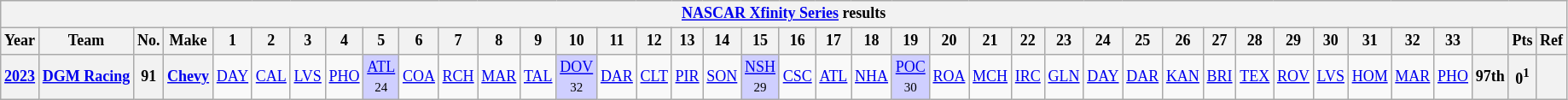<table class="wikitable" style="text-align:center; font-size:75%">
<tr>
<th colspan=40><a href='#'>NASCAR Xfinity Series</a> results</th>
</tr>
<tr>
<th>Year</th>
<th>Team</th>
<th>No.</th>
<th>Make</th>
<th>1</th>
<th>2</th>
<th>3</th>
<th>4</th>
<th>5</th>
<th>6</th>
<th>7</th>
<th>8</th>
<th>9</th>
<th>10</th>
<th>11</th>
<th>12</th>
<th>13</th>
<th>14</th>
<th>15</th>
<th>16</th>
<th>17</th>
<th>18</th>
<th>19</th>
<th>20</th>
<th>21</th>
<th>22</th>
<th>23</th>
<th>24</th>
<th>25</th>
<th>26</th>
<th>27</th>
<th>28</th>
<th>29</th>
<th>30</th>
<th>31</th>
<th>32</th>
<th>33</th>
<th></th>
<th>Pts</th>
<th>Ref</th>
</tr>
<tr>
<th><a href='#'>2023</a></th>
<th><a href='#'>DGM Racing</a></th>
<th>91</th>
<th><a href='#'>Chevy</a></th>
<td><a href='#'>DAY</a></td>
<td><a href='#'>CAL</a></td>
<td><a href='#'>LVS</a></td>
<td><a href='#'>PHO</a></td>
<td style="background:#CFCFFF;"><a href='#'>ATL</a><br><small>24</small></td>
<td><a href='#'>COA</a></td>
<td><a href='#'>RCH</a></td>
<td><a href='#'>MAR</a></td>
<td><a href='#'>TAL</a></td>
<td style="background:#CFCFFF;"><a href='#'>DOV</a><br><small>32</small></td>
<td><a href='#'>DAR</a></td>
<td><a href='#'>CLT</a></td>
<td><a href='#'>PIR</a></td>
<td><a href='#'>SON</a></td>
<td style="background:#CFCFFF;"><a href='#'>NSH</a><br><small>29</small></td>
<td><a href='#'>CSC</a></td>
<td><a href='#'>ATL</a></td>
<td><a href='#'>NHA</a></td>
<td style="background:#CFCFFF;"><a href='#'>POC</a><br><small>30</small></td>
<td><a href='#'>ROA</a></td>
<td><a href='#'>MCH</a></td>
<td><a href='#'>IRC</a></td>
<td><a href='#'>GLN</a></td>
<td><a href='#'>DAY</a></td>
<td><a href='#'>DAR</a></td>
<td><a href='#'>KAN</a></td>
<td><a href='#'>BRI</a></td>
<td><a href='#'>TEX</a></td>
<td><a href='#'>ROV</a></td>
<td><a href='#'>LVS</a></td>
<td><a href='#'>HOM</a></td>
<td><a href='#'>MAR</a></td>
<td><a href='#'>PHO</a></td>
<th>97th</th>
<th>0<sup>1</sup></th>
<th></th>
</tr>
</table>
